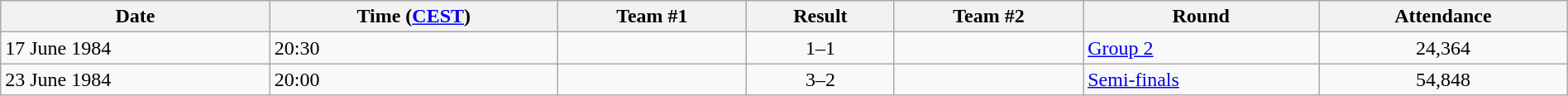<table class="wikitable" style="text-align: left;" width="100%">
<tr>
<th>Date</th>
<th>Time (<a href='#'>CEST</a>)</th>
<th>Team #1</th>
<th>Result</th>
<th>Team #2</th>
<th>Round</th>
<th>Attendance</th>
</tr>
<tr>
<td>17 June 1984</td>
<td>20:30</td>
<td></td>
<td style="text-align:center;">1–1</td>
<td></td>
<td><a href='#'>Group 2</a></td>
<td style="text-align:center;">24,364</td>
</tr>
<tr>
<td>23 June 1984</td>
<td>20:00</td>
<td></td>
<td style="text-align:center;">3–2 </td>
<td></td>
<td><a href='#'>Semi-finals</a></td>
<td style="text-align:center;">54,848</td>
</tr>
</table>
